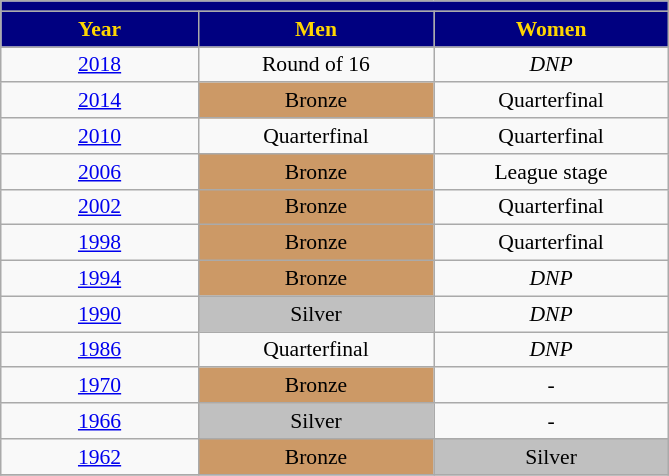<table class="wikitable" style="text-align: center;font-size:90%;">
<tr>
<th style="background:#000080;" colspan=4></th>
</tr>
<tr style="color:gold;">
<th style="background:#000080;" width=125>Year</th>
<th style="background:#000080;" width=150>Men</th>
<th style="background:#000080;" width=150>Women</th>
</tr>
<tr>
<td><a href='#'>2018</a></td>
<td>Round of 16</td>
<td><em>DNP</em></td>
</tr>
<tr>
<td><a href='#'>2014</a></td>
<td bgcolor="#cc9966"> Bronze</td>
<td>Quarterfinal</td>
</tr>
<tr>
<td><a href='#'>2010</a></td>
<td>Quarterfinal</td>
<td>Quarterfinal</td>
</tr>
<tr>
<td><a href='#'>2006</a></td>
<td bgcolor="#cc9966"> Bronze</td>
<td>League stage</td>
</tr>
<tr>
<td><a href='#'>2002</a></td>
<td bgcolor="#cc9966"> Bronze</td>
<td>Quarterfinal</td>
</tr>
<tr>
<td><a href='#'>1998</a></td>
<td bgcolor="#cc9966"> Bronze</td>
<td>Quarterfinal</td>
</tr>
<tr>
<td><a href='#'>1994</a></td>
<td bgcolor="#cc9966"> Bronze</td>
<td><em>DNP</em></td>
</tr>
<tr>
<td><a href='#'>1990</a></td>
<td bgcolor=silver> Silver</td>
<td><em>DNP</em></td>
</tr>
<tr>
<td><a href='#'>1986</a></td>
<td>Quarterfinal</td>
<td><em>DNP</em></td>
</tr>
<tr>
<td><a href='#'>1970</a></td>
<td bgcolor="#cc9966"> Bronze</td>
<td>-</td>
</tr>
<tr>
<td><a href='#'>1966</a></td>
<td bgcolor=silver> Silver</td>
<td>-</td>
</tr>
<tr>
<td><a href='#'>1962</a></td>
<td bgcolor="#cc9966"> Bronze</td>
<td bgcolor=silver> Silver</td>
</tr>
<tr>
</tr>
</table>
